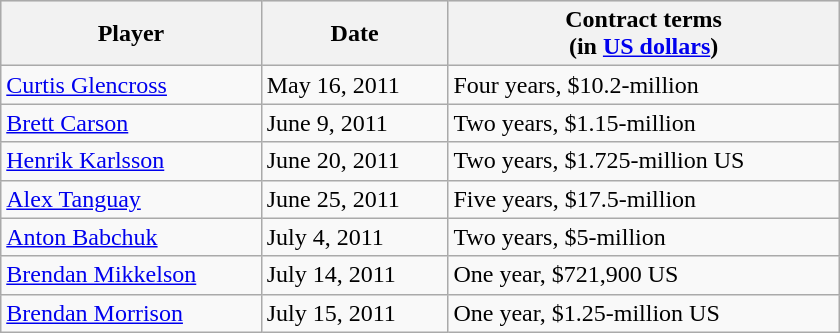<table class="wikitable" style="border-collapse: collapse; width: 35em; padding: 3;">
<tr align="center"  bgcolor="#dddddd">
<th>Player</th>
<th>Date</th>
<th>Contract terms<br>(in <a href='#'>US dollars</a>)</th>
</tr>
<tr>
<td><a href='#'>Curtis Glencross</a></td>
<td>May 16, 2011</td>
<td>Four years, $10.2-million</td>
</tr>
<tr>
<td><a href='#'>Brett Carson</a></td>
<td>June 9, 2011</td>
<td>Two years, $1.15-million</td>
</tr>
<tr>
<td><a href='#'>Henrik Karlsson</a></td>
<td>June 20, 2011</td>
<td>Two years, $1.725-million US</td>
</tr>
<tr>
<td><a href='#'>Alex Tanguay</a></td>
<td>June 25, 2011</td>
<td>Five years, $17.5-million</td>
</tr>
<tr>
<td><a href='#'>Anton Babchuk</a></td>
<td>July 4, 2011</td>
<td>Two years, $5-million</td>
</tr>
<tr>
<td><a href='#'>Brendan Mikkelson</a></td>
<td>July 14, 2011</td>
<td>One year, $721,900 US</td>
</tr>
<tr>
<td><a href='#'>Brendan Morrison</a></td>
<td>July 15, 2011</td>
<td>One year, $1.25-million US</td>
</tr>
</table>
